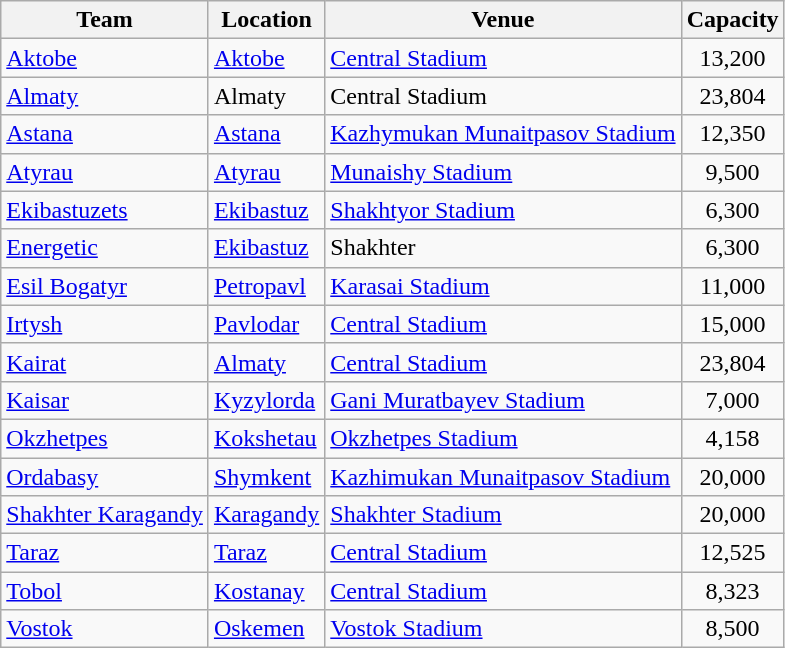<table class="wikitable sortable" border="1">
<tr>
<th>Team</th>
<th>Location</th>
<th>Venue</th>
<th>Capacity</th>
</tr>
<tr>
<td><a href='#'>Aktobe</a></td>
<td><a href='#'>Aktobe</a></td>
<td><a href='#'>Central Stadium</a></td>
<td style="text-align:center;">13,200</td>
</tr>
<tr>
<td><a href='#'>Almaty</a></td>
<td>Almaty</td>
<td>Central Stadium</td>
<td style="text-align:center;">23,804</td>
</tr>
<tr>
<td><a href='#'>Astana</a></td>
<td><a href='#'>Astana</a></td>
<td><a href='#'>Kazhymukan Munaitpasov Stadium</a></td>
<td style="text-align:center;">12,350</td>
</tr>
<tr>
<td><a href='#'>Atyrau</a></td>
<td><a href='#'>Atyrau</a></td>
<td><a href='#'>Munaishy Stadium</a></td>
<td style="text-align:center;">9,500</td>
</tr>
<tr>
<td><a href='#'>Ekibastuzets</a></td>
<td><a href='#'>Ekibastuz</a></td>
<td><a href='#'>Shakhtyor Stadium</a></td>
<td style="text-align:center;">6,300</td>
</tr>
<tr>
<td><a href='#'>Energetic</a></td>
<td><a href='#'>Ekibastuz</a></td>
<td>Shakhter</td>
<td style="text-align:center;">6,300</td>
</tr>
<tr>
<td><a href='#'>Esil Bogatyr</a></td>
<td><a href='#'>Petropavl</a></td>
<td><a href='#'>Karasai Stadium</a></td>
<td style="text-align:center;">11,000</td>
</tr>
<tr>
<td><a href='#'>Irtysh</a></td>
<td><a href='#'>Pavlodar</a></td>
<td><a href='#'>Central Stadium</a></td>
<td style="text-align:center;">15,000</td>
</tr>
<tr>
<td><a href='#'>Kairat</a></td>
<td><a href='#'>Almaty</a></td>
<td><a href='#'>Central Stadium</a></td>
<td style="text-align:center;">23,804</td>
</tr>
<tr>
<td><a href='#'>Kaisar</a></td>
<td><a href='#'>Kyzylorda</a></td>
<td><a href='#'>Gani Muratbayev Stadium</a></td>
<td style="text-align:center;">7,000</td>
</tr>
<tr>
<td><a href='#'>Okzhetpes</a></td>
<td><a href='#'>Kokshetau</a></td>
<td><a href='#'>Okzhetpes Stadium</a></td>
<td style="text-align:center;">4,158</td>
</tr>
<tr>
<td><a href='#'>Ordabasy</a></td>
<td><a href='#'>Shymkent</a></td>
<td><a href='#'>Kazhimukan Munaitpasov Stadium</a></td>
<td style="text-align:center;">20,000</td>
</tr>
<tr>
<td><a href='#'>Shakhter Karagandy</a></td>
<td><a href='#'>Karagandy</a></td>
<td><a href='#'>Shakhter Stadium</a></td>
<td style="text-align:center;">20,000</td>
</tr>
<tr>
<td><a href='#'>Taraz</a></td>
<td><a href='#'>Taraz</a></td>
<td><a href='#'>Central Stadium</a></td>
<td style="text-align:center;">12,525</td>
</tr>
<tr>
<td><a href='#'>Tobol</a></td>
<td><a href='#'>Kostanay</a></td>
<td><a href='#'>Central Stadium</a></td>
<td style="text-align:center;">8,323</td>
</tr>
<tr>
<td><a href='#'>Vostok</a></td>
<td><a href='#'>Oskemen</a></td>
<td><a href='#'>Vostok Stadium</a></td>
<td style="text-align:center;">8,500</td>
</tr>
</table>
